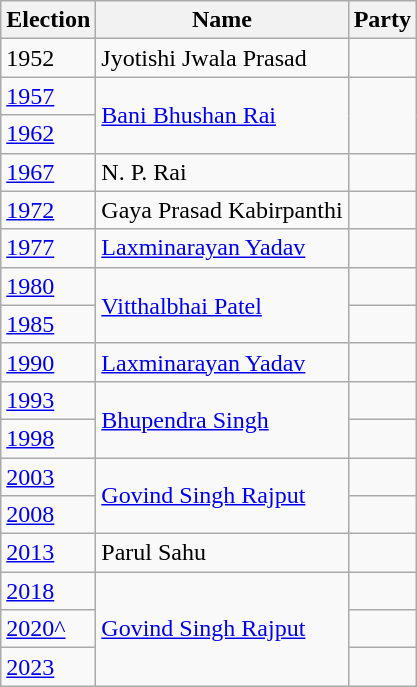<table class="wikitable sortable">
<tr>
<th>Election</th>
<th>Name</th>
<th colspan=2>Party</th>
</tr>
<tr>
<td>1952</td>
<td>Jyotishi Jwala Prasad</td>
<td></td>
</tr>
<tr>
<td><a href='#'>1957</a></td>
<td rowspan=2><a href='#'>Bani Bhushan Rai</a></td>
</tr>
<tr>
<td><a href='#'>1962</a></td>
</tr>
<tr>
<td><a href='#'>1967</a></td>
<td>N. P. Rai</td>
<td></td>
</tr>
<tr>
<td><a href='#'>1972</a></td>
<td>Gaya Prasad Kabirpanthi</td>
<td></td>
</tr>
<tr>
<td><a href='#'>1977</a></td>
<td><a href='#'>Laxminarayan Yadav</a></td>
<td></td>
</tr>
<tr>
<td><a href='#'>1980</a></td>
<td rowspan=2><a href='#'>Vitthalbhai Patel</a></td>
<td></td>
</tr>
<tr>
<td><a href='#'>1985</a></td>
<td></td>
</tr>
<tr>
<td><a href='#'>1990</a></td>
<td><a href='#'>Laxminarayan Yadav</a></td>
<td></td>
</tr>
<tr>
<td><a href='#'>1993</a></td>
<td rowspan=2><a href='#'>Bhupendra Singh</a></td>
<td></td>
</tr>
<tr>
<td><a href='#'>1998</a></td>
</tr>
<tr>
<td><a href='#'>2003</a></td>
<td rowspan=2><a href='#'>Govind Singh Rajput</a></td>
<td></td>
</tr>
<tr>
<td><a href='#'>2008</a></td>
</tr>
<tr>
<td><a href='#'>2013</a></td>
<td>Parul Sahu</td>
<td></td>
</tr>
<tr>
<td><a href='#'>2018</a></td>
<td rowspan=3><a href='#'>Govind Singh Rajput</a></td>
<td></td>
</tr>
<tr>
<td><a href='#'>2020^</a></td>
<td></td>
</tr>
<tr>
<td><a href='#'>2023</a></td>
</tr>
</table>
